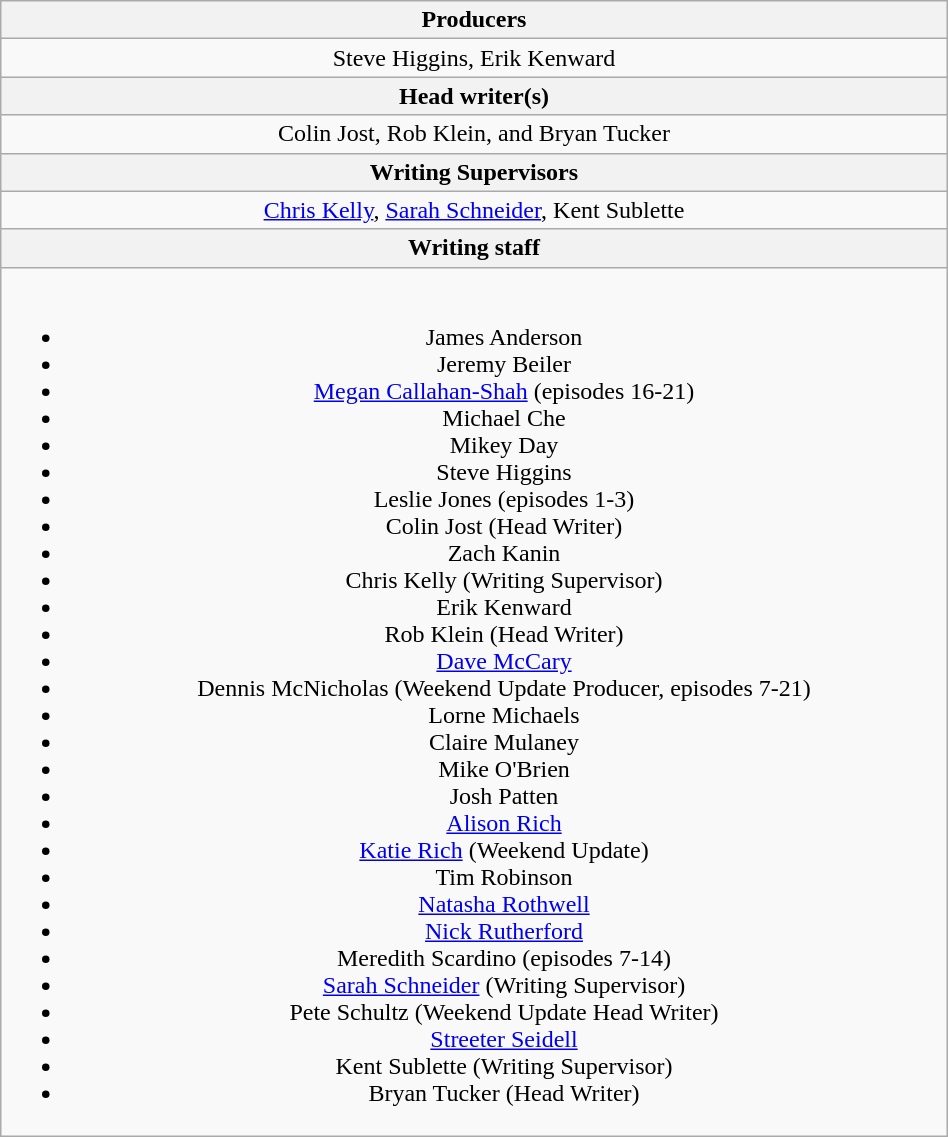<table class="wikitable plainrowheaders"  style="text-align:center; width:50%;">
<tr>
<th><strong>Producers</strong></th>
</tr>
<tr>
<td>Steve Higgins, Erik Kenward</td>
</tr>
<tr>
<th><strong>Head writer(s)</strong></th>
</tr>
<tr>
<td>Colin Jost, Rob Klein, and Bryan Tucker</td>
</tr>
<tr>
<th><strong>Writing Supervisors</strong></th>
</tr>
<tr>
<td><a href='#'>Chris Kelly</a>, <a href='#'>Sarah Schneider</a>, Kent Sublette</td>
</tr>
<tr>
<th><strong>Writing staff</strong></th>
</tr>
<tr>
<td><br><ul><li>James Anderson</li><li>Jeremy Beiler</li><li><a href='#'>Megan Callahan-Shah</a> (episodes 16-21)</li><li>Michael Che</li><li>Mikey Day</li><li>Steve Higgins</li><li>Leslie Jones (episodes 1-3)</li><li>Colin Jost (Head Writer)</li><li>Zach Kanin</li><li>Chris Kelly (Writing Supervisor)</li><li>Erik Kenward</li><li>Rob Klein (Head Writer)</li><li><a href='#'>Dave McCary</a></li><li>Dennis McNicholas (Weekend Update Producer, episodes 7-21)</li><li>Lorne Michaels</li><li>Claire Mulaney</li><li>Mike O'Brien</li><li>Josh Patten</li><li><a href='#'>Alison Rich</a></li><li><a href='#'>Katie Rich</a> (Weekend Update)</li><li>Tim Robinson</li><li><a href='#'>Natasha Rothwell</a></li><li><a href='#'>Nick Rutherford</a></li><li>Meredith Scardino (episodes 7-14)</li><li><a href='#'>Sarah Schneider</a> (Writing Supervisor)</li><li>Pete Schultz (Weekend Update Head Writer)</li><li><a href='#'>Streeter Seidell</a></li><li>Kent Sublette (Writing Supervisor)</li><li>Bryan Tucker (Head Writer)</li></ul></td>
</tr>
</table>
